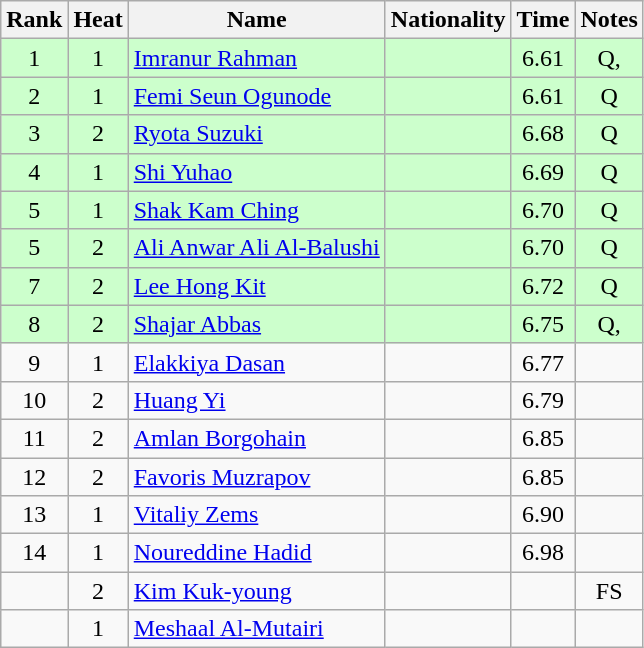<table class="wikitable sortable" style="text-align:center">
<tr>
<th>Rank</th>
<th>Heat</th>
<th>Name</th>
<th>Nationality</th>
<th>Time</th>
<th>Notes</th>
</tr>
<tr bgcolor=ccffcc>
<td>1</td>
<td>1</td>
<td align=left><a href='#'>Imranur Rahman</a></td>
<td align=left></td>
<td>6.61</td>
<td>Q, </td>
</tr>
<tr bgcolor=ccffcc>
<td>2</td>
<td>1</td>
<td align=left><a href='#'>Femi Seun Ogunode</a></td>
<td align=left></td>
<td>6.61</td>
<td>Q</td>
</tr>
<tr bgcolor=ccffcc>
<td>3</td>
<td>2</td>
<td align=left><a href='#'>Ryota Suzuki</a></td>
<td align=left></td>
<td>6.68</td>
<td>Q</td>
</tr>
<tr bgcolor=ccffcc>
<td>4</td>
<td>1</td>
<td align=left><a href='#'>Shi Yuhao</a></td>
<td align=left></td>
<td>6.69</td>
<td>Q</td>
</tr>
<tr bgcolor=ccffcc>
<td>5</td>
<td>1</td>
<td align=left><a href='#'>Shak Kam Ching</a></td>
<td align=left></td>
<td>6.70</td>
<td>Q</td>
</tr>
<tr bgcolor=ccffcc>
<td>5</td>
<td>2</td>
<td align=left><a href='#'>Ali Anwar Ali Al-Balushi</a></td>
<td align=left></td>
<td>6.70</td>
<td>Q</td>
</tr>
<tr bgcolor=ccffcc>
<td>7</td>
<td>2</td>
<td align=left><a href='#'>Lee Hong Kit</a></td>
<td align=left></td>
<td>6.72</td>
<td>Q</td>
</tr>
<tr bgcolor=ccffcc>
<td>8</td>
<td>2</td>
<td align=left><a href='#'>Shajar Abbas</a></td>
<td align=left></td>
<td>6.75</td>
<td>Q, </td>
</tr>
<tr>
<td>9</td>
<td>1</td>
<td align=left><a href='#'>Elakkiya Dasan</a></td>
<td align=left></td>
<td>6.77</td>
<td></td>
</tr>
<tr>
<td>10</td>
<td>2</td>
<td align=left><a href='#'>Huang Yi</a></td>
<td align=left></td>
<td>6.79</td>
<td></td>
</tr>
<tr>
<td>11</td>
<td>2</td>
<td align=left><a href='#'>Amlan Borgohain</a></td>
<td align=left></td>
<td>6.85</td>
<td></td>
</tr>
<tr>
<td>12</td>
<td>2</td>
<td align=left><a href='#'>Favoris Muzrapov</a></td>
<td align=left></td>
<td>6.85</td>
<td></td>
</tr>
<tr>
<td>13</td>
<td>1</td>
<td align=left><a href='#'>Vitaliy Zems</a></td>
<td align=left></td>
<td>6.90</td>
<td></td>
</tr>
<tr>
<td>14</td>
<td>1</td>
<td align=left><a href='#'>Noureddine Hadid</a></td>
<td align=left></td>
<td>6.98</td>
<td></td>
</tr>
<tr>
<td></td>
<td>2</td>
<td align=left><a href='#'>Kim Kuk-young</a></td>
<td align=left></td>
<td></td>
<td>FS</td>
</tr>
<tr>
<td></td>
<td>1</td>
<td align=left><a href='#'>Meshaal Al-Mutairi</a></td>
<td align=left></td>
<td></td>
<td></td>
</tr>
</table>
